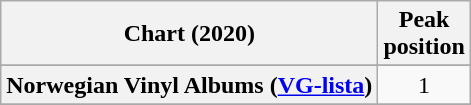<table class="wikitable sortable plainrowheaders" style="text-align:center">
<tr>
<th scope="col">Chart (2020)</th>
<th scope="col">Peak<br>position</th>
</tr>
<tr>
</tr>
<tr>
</tr>
<tr>
</tr>
<tr>
</tr>
<tr>
</tr>
<tr>
</tr>
<tr>
</tr>
<tr>
<th scope="row">Norwegian Vinyl Albums (<a href='#'>VG-lista</a>)</th>
<td>1</td>
</tr>
<tr>
</tr>
<tr>
</tr>
<tr>
</tr>
<tr>
</tr>
<tr>
</tr>
<tr>
</tr>
<tr>
</tr>
</table>
